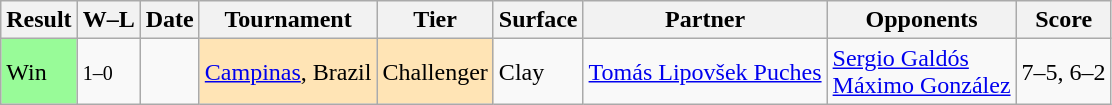<table class="wikitable">
<tr>
<th>Result</th>
<th class="unsortable">W–L</th>
<th>Date</th>
<th>Tournament</th>
<th>Tier</th>
<th>Surface</th>
<th>Partner</th>
<th>Opponents</th>
<th class="unsortable">Score</th>
</tr>
<tr>
<td bgcolor=98FB98>Win</td>
<td><small>1–0</small></td>
<td><a href='#'></a></td>
<td style="background:moccasin;"><a href='#'>Campinas</a>, Brazil</td>
<td style="background:moccasin;">Challenger</td>
<td>Clay</td>
<td> <a href='#'>Tomás Lipovšek Puches</a></td>
<td> <a href='#'>Sergio Galdós</a><br> <a href='#'>Máximo González</a></td>
<td>7–5, 6–2</td>
</tr>
</table>
